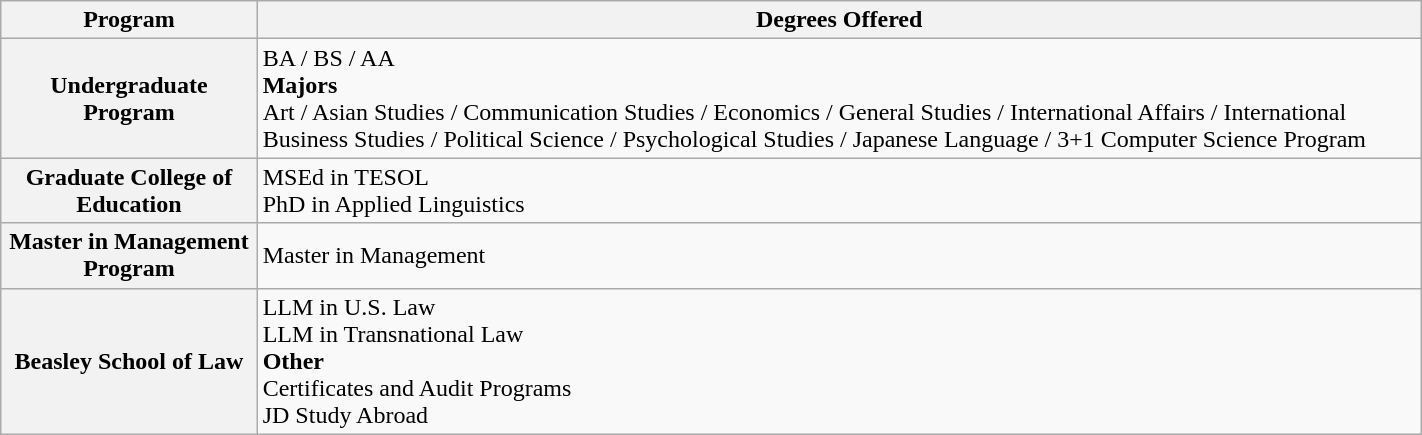<table class="wikitable" style="width: 75%">
<tr>
<th>Program</th>
<th>Degrees Offered</th>
</tr>
<tr>
<th>Undergraduate Program</th>
<td>BA / BS / AA<br><strong>Majors</strong><br>Art / Asian Studies / Communication Studies / Economics / General Studies / International Affairs / International Business Studies / Political Science / Psychological Studies / Japanese Language / 3+1 Computer Science Program</td>
</tr>
<tr>
<th>Graduate College of Education</th>
<td>MSEd in TESOL<br>PhD in Applied Linguistics</td>
</tr>
<tr>
<th>Master in Management Program</th>
<td>Master in Management</td>
</tr>
<tr>
<th>Beasley School of Law</th>
<td>LLM in U.S. Law<br>LLM in Transnational Law<br>
<strong>Other</strong><br>Certificates and Audit Programs<br>JD Study Abroad</td>
</tr>
</table>
